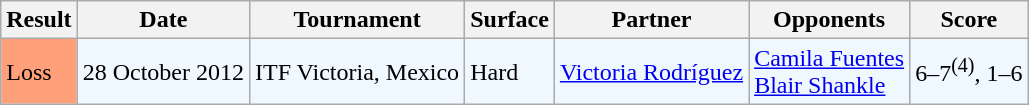<table class="sortable wikitable">
<tr>
<th>Result</th>
<th>Date</th>
<th>Tournament</th>
<th>Surface</th>
<th>Partner</th>
<th>Opponents</th>
<th>Score</th>
</tr>
<tr style="background:#f0f8ff;">
<td bgcolor="FFA07A">Loss</td>
<td>28 October 2012</td>
<td>ITF Victoria, Mexico</td>
<td>Hard</td>
<td> <a href='#'>Victoria Rodríguez</a></td>
<td> <a href='#'>Camila Fuentes</a> <br>  <a href='#'>Blair Shankle</a></td>
<td>6–7<sup>(4)</sup>, 1–6</td>
</tr>
</table>
